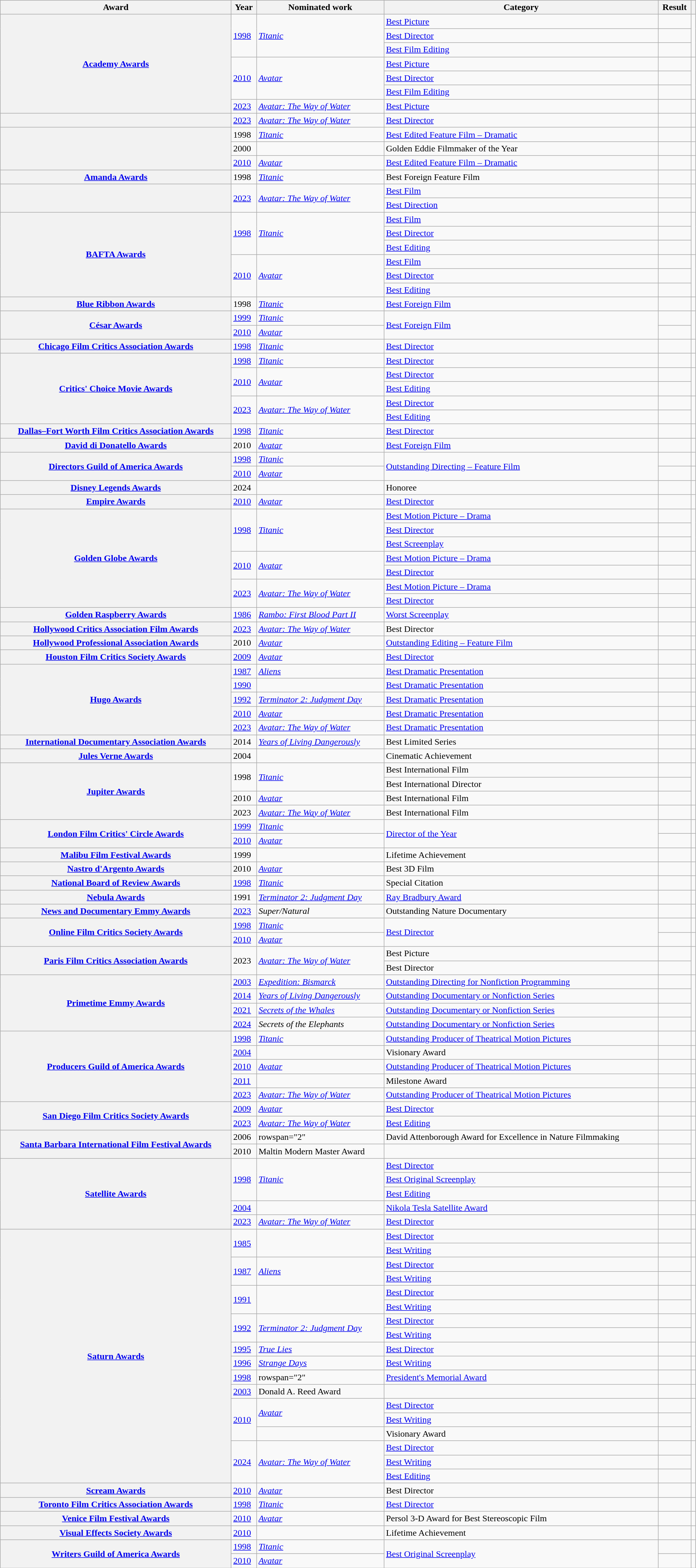<table class="wikitable sortable plainrowheaders" style="width:99%;">
<tr>
<th scope="col">Award</th>
<th scope="col">Year</th>
<th scope="col">Nominated work</th>
<th scope="col">Category</th>
<th scope="col">Result</th>
<th scope="col" class="unsortable"></th>
</tr>
<tr>
<th rowspan="7" scope="row"><a href='#'>Academy Awards</a></th>
<td rowspan="3"><a href='#'>1998</a></td>
<td rowspan="3"><em><a href='#'>Titanic</a></em></td>
<td><a href='#'>Best Picture</a></td>
<td></td>
<td style="text-align:center;" rowspan="3"></td>
</tr>
<tr>
<td><a href='#'>Best Director</a></td>
<td></td>
</tr>
<tr>
<td><a href='#'>Best Film Editing</a></td>
<td></td>
</tr>
<tr>
<td rowspan="3"><a href='#'>2010</a></td>
<td rowspan="3"><em><a href='#'>Avatar</a></em></td>
<td><a href='#'>Best Picture</a></td>
<td></td>
<td style="text-align:center;" rowspan="3"></td>
</tr>
<tr>
<td><a href='#'>Best Director</a></td>
<td></td>
</tr>
<tr>
<td><a href='#'>Best Film Editing</a></td>
<td></td>
</tr>
<tr>
<td><a href='#'>2023</a></td>
<td><em><a href='#'>Avatar: The Way of Water</a></em></td>
<td><a href='#'>Best Picture</a></td>
<td></td>
<td style="text-align:center;"></td>
</tr>
<tr>
<th scope="row"></th>
<td><a href='#'>2023</a></td>
<td><em><a href='#'>Avatar: The Way of Water</a></em></td>
<td><a href='#'>Best Director</a></td>
<td></td>
<td style="text-align:center;"></td>
</tr>
<tr>
<th scope="row" rowspan="3"></th>
<td>1998</td>
<td><em><a href='#'>Titanic</a></em></td>
<td><a href='#'>Best Edited Feature Film – Dramatic</a></td>
<td></td>
<td style="text-align:center;"></td>
</tr>
<tr>
<td>2000</td>
<td></td>
<td>Golden Eddie Filmmaker of the Year</td>
<td></td>
<td style="text-align:center;"></td>
</tr>
<tr>
<td><a href='#'>2010</a></td>
<td><em><a href='#'>Avatar</a></em></td>
<td><a href='#'>Best Edited Feature Film – Dramatic</a></td>
<td></td>
<td style="text-align:center;"></td>
</tr>
<tr>
<th scope="row"><a href='#'>Amanda Awards</a></th>
<td>1998</td>
<td><em><a href='#'>Titanic</a></em></td>
<td>Best Foreign Feature Film</td>
<td></td>
<td style="text-align:center;"></td>
</tr>
<tr>
<th scope="row" rowspan="2"></th>
<td rowspan="2"><a href='#'>2023</a></td>
<td rowspan="2"><em><a href='#'>Avatar: The Way of Water</a></em></td>
<td><a href='#'>Best Film</a></td>
<td></td>
<td rowspan="2" style="text-align:center;"></td>
</tr>
<tr>
<td><a href='#'>Best Direction</a></td>
<td></td>
</tr>
<tr>
<th scope="row" rowspan="6"><a href='#'>BAFTA Awards</a></th>
<td rowspan="3"><a href='#'>1998</a></td>
<td rowspan="3"><em><a href='#'>Titanic</a></em></td>
<td><a href='#'>Best Film</a></td>
<td></td>
<td style="text-align:center;" rowspan="3"></td>
</tr>
<tr>
<td><a href='#'>Best Director</a></td>
<td></td>
</tr>
<tr>
<td><a href='#'>Best Editing</a></td>
<td></td>
</tr>
<tr>
<td rowspan="3"><a href='#'>2010</a></td>
<td rowspan="3"><em><a href='#'>Avatar</a></em></td>
<td><a href='#'>Best Film</a></td>
<td></td>
<td style="text-align:center;" rowspan="3"></td>
</tr>
<tr>
<td><a href='#'>Best Director</a></td>
<td></td>
</tr>
<tr>
<td><a href='#'>Best Editing</a></td>
<td></td>
</tr>
<tr>
<th scope="row"><a href='#'>Blue Ribbon Awards</a></th>
<td>1998</td>
<td><em><a href='#'>Titanic</a></em></td>
<td><a href='#'>Best Foreign Film</a></td>
<td></td>
<td style="text-align:center;"></td>
</tr>
<tr>
<th scope="row" rowspan="2"><a href='#'>César Awards</a></th>
<td><a href='#'>1999</a></td>
<td><em><a href='#'>Titanic</a></em></td>
<td rowspan="2"><a href='#'>Best Foreign Film</a></td>
<td></td>
<td style="text-align:center;" rowspan="2"></td>
</tr>
<tr>
<td><a href='#'>2010</a></td>
<td><em><a href='#'>Avatar</a></em></td>
<td></td>
</tr>
<tr>
<th scope="row"><a href='#'>Chicago Film Critics Association Awards</a></th>
<td><a href='#'>1998</a></td>
<td><em><a href='#'>Titanic</a></em></td>
<td><a href='#'>Best Director</a></td>
<td></td>
<td style="text-align:center;"></td>
</tr>
<tr>
<th scope="row" rowspan="5"><a href='#'>Critics' Choice Movie Awards</a></th>
<td><a href='#'>1998</a></td>
<td><em><a href='#'>Titanic</a></em></td>
<td><a href='#'>Best Director</a></td>
<td></td>
<td style="text-align:center;"></td>
</tr>
<tr>
<td rowspan="2"><a href='#'>2010</a></td>
<td rowspan="2"><em><a href='#'>Avatar</a></em></td>
<td><a href='#'>Best Director</a></td>
<td></td>
<td style="text-align:center;" rowspan="2"></td>
</tr>
<tr>
<td><a href='#'>Best Editing</a></td>
<td></td>
</tr>
<tr>
<td rowspan="2"><a href='#'>2023</a></td>
<td rowspan="2"><em><a href='#'>Avatar: The Way of Water</a></em></td>
<td><a href='#'>Best Director</a></td>
<td></td>
<td style="text-align:center;" rowspan="2"></td>
</tr>
<tr>
<td><a href='#'>Best Editing</a></td>
<td></td>
</tr>
<tr>
<th scope="row"><a href='#'>Dallas–Fort Worth Film Critics Association Awards</a> </th>
<td><a href='#'>1998</a></td>
<td><em><a href='#'>Titanic</a></em></td>
<td><a href='#'>Best Director</a></td>
<td></td>
<td style="text-align:center;"></td>
</tr>
<tr>
<th scope="row"><a href='#'>David di Donatello Awards</a></th>
<td>2010</td>
<td><em><a href='#'>Avatar</a></em></td>
<td><a href='#'>Best Foreign Film</a></td>
<td></td>
<td style="text-align:center;"></td>
</tr>
<tr>
<th scope="row" rowspan="2"><a href='#'>Directors Guild of America Awards</a></th>
<td><a href='#'>1998</a></td>
<td><em><a href='#'>Titanic</a></em></td>
<td rowspan="2"><a href='#'>Outstanding Directing – Feature Film</a></td>
<td></td>
<td style="text-align:center;"></td>
</tr>
<tr>
<td><a href='#'>2010</a></td>
<td><em><a href='#'>Avatar</a></em></td>
<td></td>
<td style="text-align:center;"></td>
</tr>
<tr>
<th scope="row"><a href='#'>Disney Legends Awards</a></th>
<td>2024</td>
<td></td>
<td>Honoree</td>
<td></td>
<td style="text-align:center;"></td>
</tr>
<tr>
<th scope="row"><a href='#'>Empire Awards</a> </th>
<td><a href='#'>2010</a></td>
<td><em><a href='#'>Avatar</a></em></td>
<td><a href='#'>Best Director</a></td>
<td></td>
<td style="text-align:center;"></td>
</tr>
<tr>
<th scope="row" rowspan="7"><a href='#'>Golden Globe Awards</a> </th>
<td rowspan="3"><a href='#'>1998</a></td>
<td rowspan="3"><em><a href='#'>Titanic</a></em></td>
<td><a href='#'>Best Motion Picture – Drama</a></td>
<td></td>
<td style="text-align:center;" rowspan="3"></td>
</tr>
<tr>
<td><a href='#'>Best Director</a></td>
<td></td>
</tr>
<tr>
<td><a href='#'>Best Screenplay</a></td>
<td></td>
</tr>
<tr>
<td rowspan="2"><a href='#'>2010</a></td>
<td rowspan="2"><em><a href='#'>Avatar</a></em></td>
<td><a href='#'>Best Motion Picture – Drama</a></td>
<td></td>
<td style="text-align:center;" rowspan="2"></td>
</tr>
<tr>
<td><a href='#'>Best Director</a></td>
<td></td>
</tr>
<tr>
<td rowspan="2"><a href='#'>2023</a></td>
<td rowspan="2"><em><a href='#'>Avatar: The Way of Water</a></em></td>
<td><a href='#'>Best Motion Picture – Drama</a></td>
<td></td>
<td style="text-align:center;" rowspan="2"></td>
</tr>
<tr>
<td><a href='#'>Best Director</a></td>
<td></td>
</tr>
<tr>
<th scope="row"><a href='#'>Golden Raspberry Awards</a></th>
<td><a href='#'>1986</a></td>
<td><em><a href='#'>Rambo: First Blood Part II</a></em></td>
<td><a href='#'>Worst Screenplay</a></td>
<td></td>
<td style="text-align:center;"></td>
</tr>
<tr>
<th scope="row"><a href='#'>Hollywood Critics Association Film Awards</a></th>
<td><a href='#'>2023</a></td>
<td><em><a href='#'>Avatar: The Way of Water</a></em></td>
<td>Best Director</td>
<td></td>
<td style="text-align:center;"></td>
</tr>
<tr>
<th scope="row"><a href='#'>Hollywood Professional Association Awards</a></th>
<td>2010</td>
<td><em><a href='#'>Avatar</a></em></td>
<td><a href='#'>Outstanding Editing – Feature Film</a></td>
<td></td>
<td style="text-align:center;"></td>
</tr>
<tr>
<th scope="row"><a href='#'>Houston Film Critics Society Awards</a></th>
<td><a href='#'>2009</a></td>
<td><em><a href='#'>Avatar</a></em></td>
<td><a href='#'>Best Director</a></td>
<td></td>
<td style="text-align:center;"></td>
</tr>
<tr>
<th scope="row" rowspan="5"><a href='#'>Hugo Awards</a></th>
<td><a href='#'>1987</a></td>
<td><em><a href='#'>Aliens</a></em></td>
<td><a href='#'>Best Dramatic Presentation</a></td>
<td></td>
<td style="text-align:center;"></td>
</tr>
<tr>
<td><a href='#'>1990</a></td>
<td></td>
<td><a href='#'>Best Dramatic Presentation</a></td>
<td></td>
<td style="text-align:center;"></td>
</tr>
<tr>
<td><a href='#'>1992</a></td>
<td><em><a href='#'>Terminator 2: Judgment Day</a></em></td>
<td><a href='#'>Best Dramatic Presentation</a></td>
<td></td>
<td style="text-align:center;"></td>
</tr>
<tr>
<td><a href='#'>2010</a></td>
<td><em><a href='#'>Avatar</a></em></td>
<td><a href='#'>Best Dramatic Presentation</a></td>
<td></td>
<td style="text-align:center;"></td>
</tr>
<tr>
<td><a href='#'>2023</a></td>
<td><em><a href='#'>Avatar: The Way of Water</a></em></td>
<td><a href='#'>Best Dramatic Presentation</a></td>
<td></td>
<td style="text-align:center;"></td>
</tr>
<tr>
<th scope="row"><a href='#'>International Documentary Association Awards</a></th>
<td>2014</td>
<td><em><a href='#'>Years of Living Dangerously</a></em></td>
<td>Best Limited Series</td>
<td></td>
<td style="text-align:center;"></td>
</tr>
<tr>
<th scope="row"><a href='#'>Jules Verne Awards</a> </th>
<td>2004</td>
<td></td>
<td>Cinematic Achievement</td>
<td></td>
<td style="text-align:center;"></td>
</tr>
<tr>
<th scope="row" rowspan="4"><a href='#'>Jupiter Awards</a></th>
<td rowspan="2">1998</td>
<td rowspan="2"><em><a href='#'>Titanic</a></em></td>
<td>Best International Film</td>
<td></td>
<td style="text-align:center;" rowspan="3"></td>
</tr>
<tr>
<td>Best International Director</td>
<td></td>
</tr>
<tr>
<td>2010</td>
<td><em><a href='#'>Avatar</a></em></td>
<td>Best International Film</td>
<td></td>
</tr>
<tr>
<td>2023</td>
<td><em><a href='#'>Avatar: The Way of Water</a></em></td>
<td>Best International Film</td>
<td></td>
<td style="text-align:center;"></td>
</tr>
<tr>
<th scope="row" rowspan="2"><a href='#'>London Film Critics' Circle Awards</a> </th>
<td><a href='#'>1999</a></td>
<td><em><a href='#'>Titanic</a></em></td>
<td rowspan="2"><a href='#'>Director of the Year</a></td>
<td></td>
<td style="text-align:center;"></td>
</tr>
<tr>
<td><a href='#'>2010</a></td>
<td><em><a href='#'>Avatar</a></em></td>
<td></td>
<td style="text-align:center;"></td>
</tr>
<tr>
<th scope="row"><a href='#'>Malibu Film Festival Awards</a></th>
<td>1999</td>
<td></td>
<td>Lifetime Achievement</td>
<td></td>
<td style="text-align:center;"></td>
</tr>
<tr>
<th scope="row"><a href='#'>Nastro d'Argento Awards</a> </th>
<td>2010</td>
<td><em><a href='#'>Avatar</a></em></td>
<td>Best 3D Film</td>
<td></td>
<td style="text-align:center;"></td>
</tr>
<tr>
<th scope="row"><a href='#'>National Board of Review Awards</a></th>
<td><a href='#'>1998</a></td>
<td><em><a href='#'>Titanic</a></em></td>
<td>Special Citation</td>
<td></td>
<td style="text-align:center;"></td>
</tr>
<tr>
<th scope="row"><a href='#'>Nebula Awards</a></th>
<td>1991</td>
<td><em><a href='#'>Terminator 2: Judgment Day</a></em></td>
<td><a href='#'>Ray Bradbury Award</a></td>
<td></td>
<td style="text-align:center;"></td>
</tr>
<tr>
<th scope="row"><a href='#'>News and Documentary Emmy Awards</a></th>
<td><a href='#'>2023</a></td>
<td><em>Super/Natural</em></td>
<td>Outstanding Nature Documentary</td>
<td></td>
<td style="text-align:center;"></td>
</tr>
<tr>
<th scope="row" rowspan="2"><a href='#'>Online Film Critics Society Awards</a> </th>
<td><a href='#'>1998</a></td>
<td><em><a href='#'>Titanic</a></em></td>
<td rowspan="2"><a href='#'>Best Director</a></td>
<td></td>
<td style="text-align:center;"></td>
</tr>
<tr>
<td><a href='#'>2010</a></td>
<td><em><a href='#'>Avatar</a></em></td>
<td></td>
<td style="text-align:center;"></td>
</tr>
<tr>
<th scope="row" rowspan="2"><a href='#'>Paris Film Critics Association Awards</a></th>
<td rowspan="2">2023</td>
<td rowspan="2"><em><a href='#'>Avatar: The Way of Water</a></em></td>
<td>Best Picture</td>
<td></td>
<td style="text-align:center;" rowspan="2"><br></td>
</tr>
<tr>
<td>Best Director</td>
<td></td>
</tr>
<tr>
<th scope="row" rowspan="4"><a href='#'>Primetime Emmy Awards</a></th>
<td><a href='#'>2003</a></td>
<td><em><a href='#'>Expedition: Bismarck</a></em></td>
<td><a href='#'>Outstanding Directing for Nonfiction Programming</a></td>
<td></td>
<td style="text-align:center;" rowspan="4"></td>
</tr>
<tr>
<td><a href='#'>2014</a></td>
<td><em><a href='#'>Years of Living Dangerously</a></em></td>
<td><a href='#'>Outstanding Documentary or Nonfiction Series</a></td>
<td></td>
</tr>
<tr>
<td><a href='#'>2021</a></td>
<td><em><a href='#'>Secrets of the Whales</a></em></td>
<td><a href='#'>Outstanding Documentary or Nonfiction Series</a></td>
<td></td>
</tr>
<tr>
<td><a href='#'>2024</a></td>
<td><em>Secrets of the Elephants</em></td>
<td><a href='#'>Outstanding Documentary or Nonfiction Series</a></td>
<td></td>
</tr>
<tr>
<th rowspan="5" scope="row"><a href='#'>Producers Guild of America Awards</a></th>
<td><a href='#'>1998</a></td>
<td><em><a href='#'>Titanic</a></em></td>
<td><a href='#'>Outstanding Producer of Theatrical Motion Pictures</a></td>
<td></td>
<td style="text-align:center;"></td>
</tr>
<tr>
<td><a href='#'>2004</a></td>
<td></td>
<td>Visionary Award</td>
<td></td>
<td style="text-align:center;"></td>
</tr>
<tr>
<td><a href='#'>2010</a></td>
<td><em><a href='#'>Avatar</a></em></td>
<td><a href='#'>Outstanding Producer of Theatrical Motion Pictures</a></td>
<td></td>
<td style="text-align:center;"></td>
</tr>
<tr>
<td><a href='#'>2011</a></td>
<td></td>
<td>Milestone Award</td>
<td></td>
<td style="text-align:center;"></td>
</tr>
<tr>
<td><a href='#'>2023</a></td>
<td><em><a href='#'>Avatar: The Way of Water</a></em></td>
<td><a href='#'>Outstanding Producer of Theatrical Motion Pictures</a></td>
<td></td>
<td style="text-align:center;"></td>
</tr>
<tr>
<th scope="row" rowspan="2"><a href='#'>San Diego Film Critics Society Awards</a> </th>
<td><a href='#'>2009</a></td>
<td><em><a href='#'>Avatar</a></em></td>
<td><a href='#'>Best Director</a></td>
<td></td>
<td style="text-align:center;"></td>
</tr>
<tr>
<td><a href='#'>2023</a></td>
<td><em><a href='#'>Avatar: The Way of Water</a></em></td>
<td><a href='#'>Best Editing</a></td>
<td></td>
<td style="text-align:center;"></td>
</tr>
<tr>
<th scope="row" rowspan="2"><a href='#'>Santa Barbara International Film Festival Awards</a></th>
<td>2006</td>
<td>rowspan="2" </td>
<td>David Attenborough Award for Excellence in Nature Filmmaking</td>
<td></td>
<td style="text-align:center;" rowspan="2"></td>
</tr>
<tr>
<td>2010</td>
<td>Maltin Modern Master Award</td>
<td></td>
</tr>
<tr>
<th scope="row" rowspan="5"><a href='#'>Satellite Awards</a></th>
<td rowspan="3"><a href='#'>1998</a></td>
<td rowspan="3"><em><a href='#'>Titanic</a></em></td>
<td><a href='#'>Best Director</a></td>
<td></td>
<td style="text-align:center;" rowspan="3"></td>
</tr>
<tr>
<td><a href='#'>Best Original Screenplay</a></td>
<td></td>
</tr>
<tr>
<td><a href='#'>Best Editing</a></td>
<td></td>
</tr>
<tr>
<td><a href='#'>2004</a></td>
<td></td>
<td><a href='#'>Nikola Tesla Satellite Award</a></td>
<td></td>
<td style="text-align:center;"></td>
</tr>
<tr>
<td><a href='#'>2023</a></td>
<td><em><a href='#'>Avatar: The Way of Water</a></em></td>
<td><a href='#'>Best Director</a></td>
<td></td>
<td style="text-align:center;"></td>
</tr>
<tr>
<th scope="row" rowspan="18"><a href='#'>Saturn Awards</a></th>
<td rowspan="2"><a href='#'>1985</a></td>
<td rowspan="2"></td>
<td><a href='#'>Best Director</a></td>
<td></td>
<td style="text-align:center;" rowspan="2"></td>
</tr>
<tr>
<td><a href='#'>Best Writing</a></td>
<td></td>
</tr>
<tr>
<td rowspan="2"><a href='#'>1987</a></td>
<td rowspan="2"><em><a href='#'>Aliens</a></em></td>
<td><a href='#'>Best Director</a></td>
<td></td>
<td style="text-align:center;" rowspan="2"></td>
</tr>
<tr>
<td><a href='#'>Best Writing</a></td>
<td></td>
</tr>
<tr>
<td rowspan="2"><a href='#'>1991</a></td>
<td rowspan="2"></td>
<td><a href='#'>Best Director</a></td>
<td></td>
<td style="text-align:center;" rowspan="2"></td>
</tr>
<tr>
<td><a href='#'>Best Writing</a></td>
<td></td>
</tr>
<tr>
<td rowspan="2"><a href='#'>1992</a></td>
<td rowspan="2"><em><a href='#'>Terminator 2: Judgment Day</a></em></td>
<td><a href='#'>Best Director</a></td>
<td></td>
<td style="text-align:center;" rowspan="2"></td>
</tr>
<tr>
<td><a href='#'>Best Writing</a></td>
<td></td>
</tr>
<tr>
<td><a href='#'>1995</a></td>
<td><em><a href='#'>True Lies</a></em></td>
<td><a href='#'>Best Director</a></td>
<td></td>
<td style="text-align:center;"></td>
</tr>
<tr>
<td><a href='#'>1996</a></td>
<td><em><a href='#'>Strange Days</a></em></td>
<td><a href='#'>Best Writing</a></td>
<td></td>
<td style="text-align:center;"></td>
</tr>
<tr>
<td><a href='#'>1998</a></td>
<td>rowspan="2" </td>
<td><a href='#'>President's Memorial Award</a></td>
<td></td>
<td style="text-align:center;"></td>
</tr>
<tr>
<td><a href='#'>2003</a></td>
<td>Donald A. Reed Award</td>
<td></td>
<td style="text-align:center;"></td>
</tr>
<tr>
<td rowspan="3"><a href='#'>2010</a></td>
<td rowspan="2"><em><a href='#'>Avatar</a></em></td>
<td><a href='#'>Best Director</a></td>
<td></td>
<td style="text-align:center;" rowspan="3"></td>
</tr>
<tr>
<td><a href='#'>Best Writing</a></td>
<td></td>
</tr>
<tr>
<td></td>
<td>Visionary Award</td>
<td></td>
</tr>
<tr>
<td rowspan="3"><a href='#'>2024</a></td>
<td rowspan="3"><em><a href='#'>Avatar: The Way of Water</a></em></td>
<td><a href='#'>Best Director</a></td>
<td></td>
<td style="text-align:center;" rowspan="3"></td>
</tr>
<tr>
<td><a href='#'>Best Writing</a></td>
<td></td>
</tr>
<tr>
<td><a href='#'>Best Editing</a></td>
<td></td>
</tr>
<tr>
<th scope="row"><a href='#'>Scream Awards</a></th>
<td><a href='#'>2010</a></td>
<td><em><a href='#'>Avatar</a></em></td>
<td>Best Director</td>
<td></td>
<td style="text-align:center;"></td>
</tr>
<tr>
<th scope="row"><a href='#'>Toronto Film Critics Association Awards</a> </th>
<td><a href='#'>1998</a></td>
<td><em><a href='#'>Titanic</a></em></td>
<td><a href='#'>Best Director</a></td>
<td></td>
<td style="text-align:center;"></td>
</tr>
<tr>
<th scope="row"><a href='#'>Venice Film Festival Awards</a> </th>
<td><a href='#'>2010</a></td>
<td><em><a href='#'>Avatar</a></em></td>
<td>Persol 3-D Award for Best Stereoscopic Film</td>
<td></td>
<td style="text-align:center;"></td>
</tr>
<tr>
<th scope="row"><a href='#'>Visual Effects Society Awards</a></th>
<td><a href='#'>2010</a></td>
<td></td>
<td>Lifetime Achievement</td>
<td></td>
<td style="text-align:center;"></td>
</tr>
<tr>
<th scope="row" rowspan="2"><a href='#'>Writers Guild of America Awards</a> </th>
<td><a href='#'>1998</a></td>
<td><em><a href='#'>Titanic</a></em></td>
<td rowspan="2"><a href='#'>Best Original Screenplay</a></td>
<td></td>
<td style="text-align:center;"></td>
</tr>
<tr>
<td><a href='#'>2010</a></td>
<td><em><a href='#'>Avatar</a></em></td>
<td></td>
<td style="text-align:center;"></td>
</tr>
</table>
